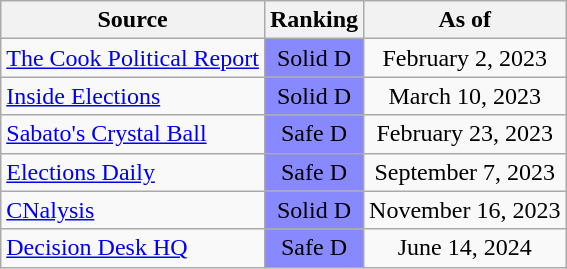<table class="wikitable" style="text-align:center">
<tr>
<th>Source</th>
<th>Ranking</th>
<th>As of</th>
</tr>
<tr>
<td align=left><a href='#'>The Cook Political Report</a></td>
<td style="color:black;background:#88f" data-sort-value=-5>Solid D</td>
<td>February 2, 2023</td>
</tr>
<tr>
<td align=left><a href='#'>Inside Elections</a></td>
<td style="color:black;background:#88f" data-sort-value=-5>Solid D</td>
<td>March 10, 2023</td>
</tr>
<tr>
<td align=left><a href='#'>Sabato's Crystal Ball</a></td>
<td style="color:black;background:#88f" data-sort-value=-4>Safe D</td>
<td>February 23, 2023</td>
</tr>
<tr>
<td align=left><a href='#'>Elections Daily</a></td>
<td style="color:black;background:#88f" data-sort-value=-4>Safe D</td>
<td>September 7, 2023</td>
</tr>
<tr>
<td align=left><a href='#'>CNalysis</a></td>
<td style="color:black;background:#88f" data-sort-value=-5>Solid D</td>
<td>November 16, 2023</td>
</tr>
<tr>
<td align=left><a href='#'>Decision Desk HQ</a></td>
<td style="color:black;background:#88f" data-sort-value=-4>Safe D</td>
<td>June 14, 2024</td>
</tr>
</table>
